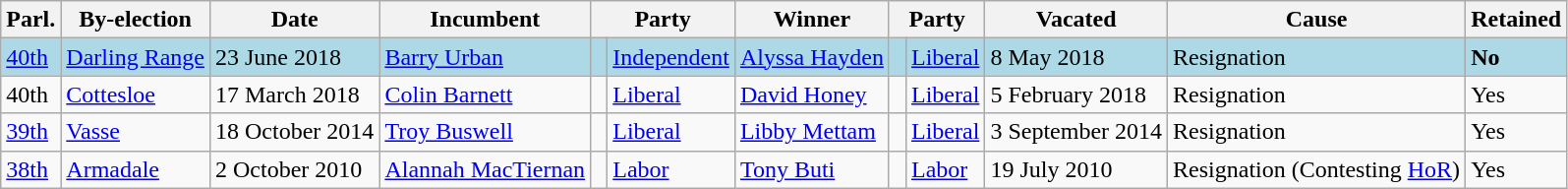<table class="wikitable">
<tr>
<th>Parl.</th>
<th>By-election</th>
<th>Date</th>
<th>Incumbent</th>
<th colspan=2>Party</th>
<th>Winner</th>
<th colspan=2>Party</th>
<th>Vacated</th>
<th>Cause</th>
<th>Retained</th>
</tr>
<tr bgcolor="lightblue">
<td><a href='#'>40th</a></td>
<td><a href='#'>Darling Range</a></td>
<td>23 June 2018</td>
<td><a href='#'>Barry Urban</a></td>
<td> </td>
<td><a href='#'>Independent</a></td>
<td><a href='#'>Alyssa Hayden</a></td>
<td> </td>
<td><a href='#'>Liberal</a></td>
<td>8 May 2018</td>
<td>Resignation</td>
<td><strong>No</strong></td>
</tr>
<tr>
<td>40th</td>
<td><a href='#'>Cottesloe</a></td>
<td>17 March 2018</td>
<td><a href='#'>Colin Barnett</a></td>
<td> </td>
<td><a href='#'>Liberal</a></td>
<td><a href='#'>David Honey</a></td>
<td> </td>
<td><a href='#'>Liberal</a></td>
<td>5 February 2018</td>
<td>Resignation</td>
<td>Yes</td>
</tr>
<tr>
<td><a href='#'>39th</a></td>
<td><a href='#'>Vasse</a></td>
<td>18 October 2014</td>
<td><a href='#'>Troy Buswell</a></td>
<td> </td>
<td><a href='#'>Liberal</a></td>
<td><a href='#'>Libby Mettam</a></td>
<td> </td>
<td><a href='#'>Liberal</a></td>
<td>3 September 2014</td>
<td>Resignation</td>
<td>Yes</td>
</tr>
<tr>
<td><a href='#'>38th</a></td>
<td><a href='#'>Armadale</a></td>
<td>2 October 2010</td>
<td><a href='#'>Alannah MacTiernan</a></td>
<td> </td>
<td><a href='#'>Labor</a></td>
<td><a href='#'>Tony Buti</a></td>
<td> </td>
<td><a href='#'>Labor</a></td>
<td>19 July 2010</td>
<td>Resignation (Contesting <a href='#'>HoR</a>)</td>
<td>Yes</td>
</tr>
</table>
